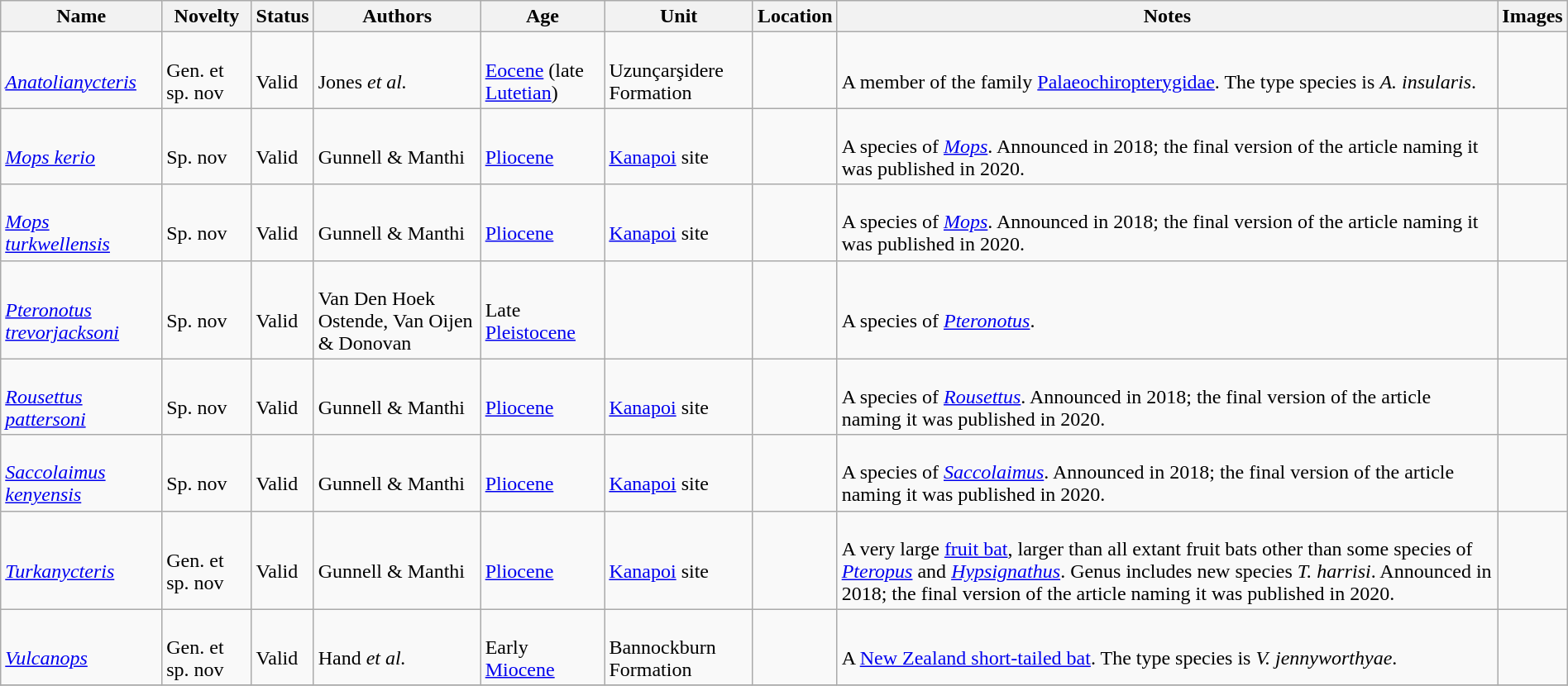<table class="wikitable sortable" align="center" width="100%">
<tr>
<th>Name</th>
<th>Novelty</th>
<th>Status</th>
<th>Authors</th>
<th>Age</th>
<th>Unit</th>
<th>Location</th>
<th>Notes</th>
<th>Images</th>
</tr>
<tr>
<td><br><em><a href='#'>Anatolianycteris</a></em></td>
<td><br>Gen. et sp. nov</td>
<td><br>Valid</td>
<td><br>Jones <em>et al.</em></td>
<td><br><a href='#'>Eocene</a> (late <a href='#'>Lutetian</a>)</td>
<td><br>Uzunçarşidere Formation</td>
<td><br></td>
<td><br>A member of the family <a href='#'>Palaeochiropterygidae</a>. The type species is <em>A. insularis</em>.</td>
<td></td>
</tr>
<tr>
<td><br><em><a href='#'>Mops kerio</a></em></td>
<td><br>Sp. nov</td>
<td><br>Valid</td>
<td><br>Gunnell & Manthi</td>
<td><br><a href='#'>Pliocene</a></td>
<td><br><a href='#'>Kanapoi</a> site</td>
<td><br></td>
<td><br>A species of <em><a href='#'>Mops</a></em>. Announced in 2018; the final version of the article naming it was published in 2020.</td>
<td></td>
</tr>
<tr>
<td><br><em><a href='#'>Mops turkwellensis</a></em></td>
<td><br>Sp. nov</td>
<td><br>Valid</td>
<td><br>Gunnell & Manthi</td>
<td><br><a href='#'>Pliocene</a></td>
<td><br><a href='#'>Kanapoi</a> site</td>
<td><br></td>
<td><br>A species of <em><a href='#'>Mops</a></em>. Announced in 2018; the final version of the article naming it was published in 2020.</td>
<td></td>
</tr>
<tr>
<td><br><em><a href='#'>Pteronotus trevorjacksoni</a></em></td>
<td><br>Sp. nov</td>
<td><br>Valid</td>
<td><br>Van Den Hoek Ostende, Van Oijen & Donovan</td>
<td><br>Late <a href='#'>Pleistocene</a></td>
<td></td>
<td><br></td>
<td><br>A species of <em><a href='#'>Pteronotus</a></em>.</td>
<td></td>
</tr>
<tr>
<td><br><em><a href='#'>Rousettus pattersoni</a></em></td>
<td><br>Sp. nov</td>
<td><br>Valid</td>
<td><br>Gunnell & Manthi</td>
<td><br><a href='#'>Pliocene</a></td>
<td><br><a href='#'>Kanapoi</a> site</td>
<td><br></td>
<td><br>A species of <em><a href='#'>Rousettus</a></em>. Announced in 2018; the final version of the article naming it was published in 2020.</td>
<td></td>
</tr>
<tr>
<td><br><em><a href='#'>Saccolaimus kenyensis</a></em></td>
<td><br>Sp. nov</td>
<td><br>Valid</td>
<td><br>Gunnell & Manthi</td>
<td><br><a href='#'>Pliocene</a></td>
<td><br><a href='#'>Kanapoi</a> site</td>
<td><br></td>
<td><br>A species of <em><a href='#'>Saccolaimus</a></em>. Announced in 2018; the final version of the article naming it was published in 2020.</td>
<td></td>
</tr>
<tr>
<td><br><em><a href='#'>Turkanycteris</a></em></td>
<td><br>Gen. et sp. nov</td>
<td><br>Valid</td>
<td><br>Gunnell & Manthi</td>
<td><br><a href='#'>Pliocene</a></td>
<td><br><a href='#'>Kanapoi</a> site</td>
<td><br></td>
<td><br>A very large <a href='#'>fruit bat</a>, larger than all extant fruit bats other than some species of <em><a href='#'>Pteropus</a></em> and <em><a href='#'>Hypsignathus</a></em>. Genus includes new species <em>T. harrisi</em>. Announced in 2018; the final version of the article naming it was published in 2020.</td>
<td></td>
</tr>
<tr>
<td><br><em><a href='#'>Vulcanops</a></em></td>
<td><br>Gen. et sp. nov</td>
<td><br>Valid</td>
<td><br>Hand <em>et al.</em></td>
<td><br>Early <a href='#'>Miocene</a></td>
<td><br>Bannockburn Formation</td>
<td><br></td>
<td><br>A <a href='#'>New Zealand short-tailed bat</a>. The type species is <em>V. jennyworthyae</em>.</td>
<td></td>
</tr>
<tr>
</tr>
</table>
